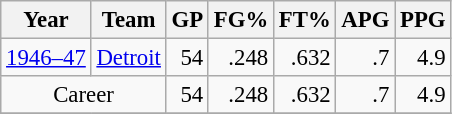<table class="wikitable sortable" style="font-size:95%; text-align:right;">
<tr>
<th>Year</th>
<th>Team</th>
<th>GP</th>
<th>FG%</th>
<th>FT%</th>
<th>APG</th>
<th>PPG</th>
</tr>
<tr>
<td style="text-align:left;"><a href='#'>1946–47</a></td>
<td style="text-align:left;"><a href='#'>Detroit</a></td>
<td>54</td>
<td>.248</td>
<td>.632</td>
<td>.7</td>
<td>4.9</td>
</tr>
<tr>
<td style="text-align:center;" colspan="2">Career</td>
<td>54</td>
<td>.248</td>
<td>.632</td>
<td>.7</td>
<td>4.9</td>
</tr>
<tr>
</tr>
</table>
